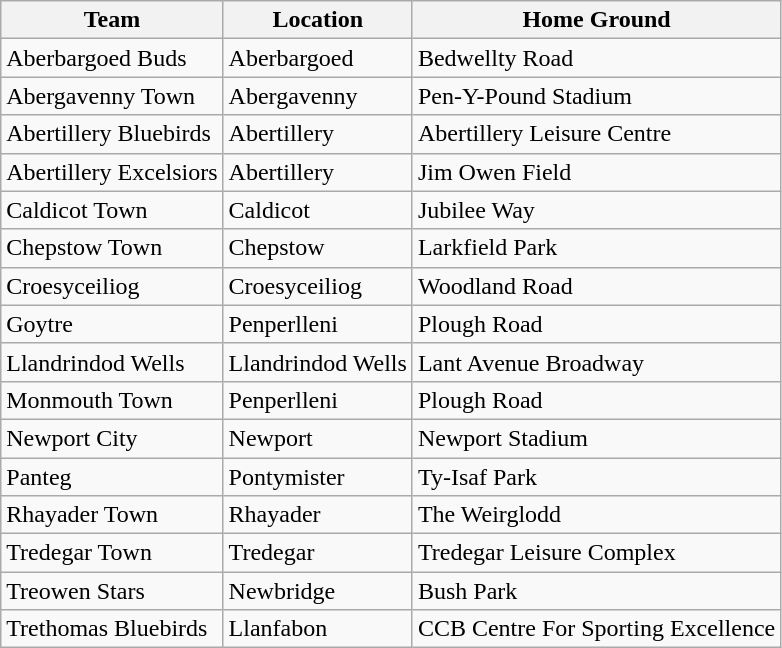<table class="wikitable sortable">
<tr>
<th>Team</th>
<th>Location</th>
<th>Home Ground</th>
</tr>
<tr>
<td>Aberbargoed Buds</td>
<td>Aberbargoed</td>
<td>Bedwellty Road</td>
</tr>
<tr>
<td>Abergavenny Town</td>
<td>Abergavenny</td>
<td>Pen-Y-Pound Stadium</td>
</tr>
<tr>
<td>Abertillery Bluebirds</td>
<td>Abertillery</td>
<td>Abertillery Leisure Centre</td>
</tr>
<tr>
<td>Abertillery Excelsiors</td>
<td>Abertillery</td>
<td>Jim Owen Field</td>
</tr>
<tr>
<td>Caldicot Town</td>
<td>Caldicot</td>
<td>Jubilee Way</td>
</tr>
<tr>
<td>Chepstow Town</td>
<td>Chepstow</td>
<td>Larkfield Park</td>
</tr>
<tr>
<td>Croesyceiliog</td>
<td>Croesyceiliog</td>
<td>Woodland Road</td>
</tr>
<tr>
<td>Goytre</td>
<td>Penperlleni</td>
<td>Plough Road</td>
</tr>
<tr>
<td>Llandrindod Wells</td>
<td>Llandrindod Wells</td>
<td>Lant Avenue Broadway</td>
</tr>
<tr>
<td>Monmouth Town</td>
<td>Penperlleni</td>
<td>Plough Road</td>
</tr>
<tr>
<td>Newport City</td>
<td>Newport</td>
<td>Newport Stadium</td>
</tr>
<tr>
<td>Panteg</td>
<td>Pontymister</td>
<td>Ty-Isaf Park</td>
</tr>
<tr>
<td>Rhayader Town</td>
<td>Rhayader</td>
<td>The Weirglodd</td>
</tr>
<tr>
<td>Tredegar Town</td>
<td>Tredegar</td>
<td>Tredegar Leisure Complex</td>
</tr>
<tr>
<td>Treowen Stars</td>
<td>Newbridge</td>
<td>Bush Park</td>
</tr>
<tr>
<td>Trethomas Bluebirds</td>
<td>Llanfabon</td>
<td>CCB Centre For Sporting Excellence</td>
</tr>
</table>
